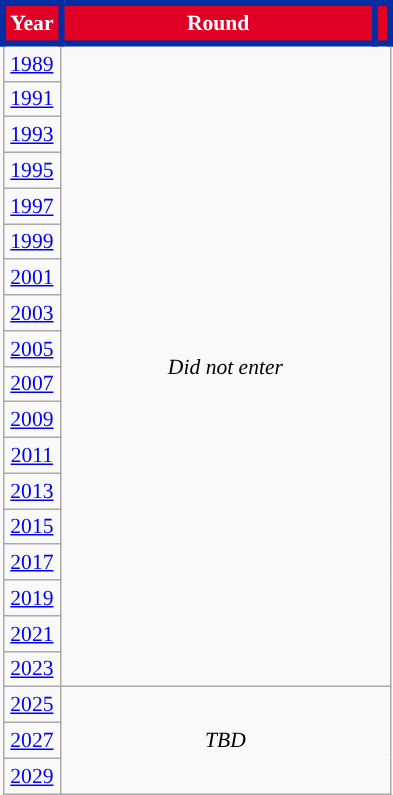<table class="wikitable" style="text-align: center; font-size:90%">
<tr style="color:white;">
<th style="background:#e00025; border: 4px solid #032ea1;">Year</th>
<th style="background:#e00025; border: 4px solid #032ea1; width:200px">Round</th>
<th style="background:#e00025; border: 4px solid #032ea1;"></th>
</tr>
<tr>
<td><a href='#'>1989</a></td>
<td colspan="2" rowspan="18"><em>Did not enter</em></td>
</tr>
<tr>
<td><a href='#'>1991</a></td>
</tr>
<tr>
<td><a href='#'>1993</a></td>
</tr>
<tr>
<td><a href='#'>1995</a></td>
</tr>
<tr>
<td><a href='#'>1997</a></td>
</tr>
<tr>
<td><a href='#'>1999</a></td>
</tr>
<tr>
<td><a href='#'>2001</a></td>
</tr>
<tr>
<td><a href='#'>2003</a></td>
</tr>
<tr>
<td><a href='#'>2005</a></td>
</tr>
<tr>
<td><a href='#'>2007</a></td>
</tr>
<tr>
<td><a href='#'>2009</a></td>
</tr>
<tr>
<td><a href='#'>2011</a></td>
</tr>
<tr>
<td><a href='#'>2013</a></td>
</tr>
<tr>
<td><a href='#'>2015</a></td>
</tr>
<tr>
<td><a href='#'>2017</a></td>
</tr>
<tr>
<td><a href='#'>2019</a></td>
</tr>
<tr>
<td><a href='#'>2021</a></td>
</tr>
<tr>
<td><a href='#'>2023</a></td>
</tr>
<tr>
<td><a href='#'>2025</a></td>
<td colspan="2" rowspan="3"><em>TBD</em></td>
</tr>
<tr>
<td><a href='#'>2027</a></td>
</tr>
<tr>
<td><a href='#'>2029</a></td>
</tr>
</table>
